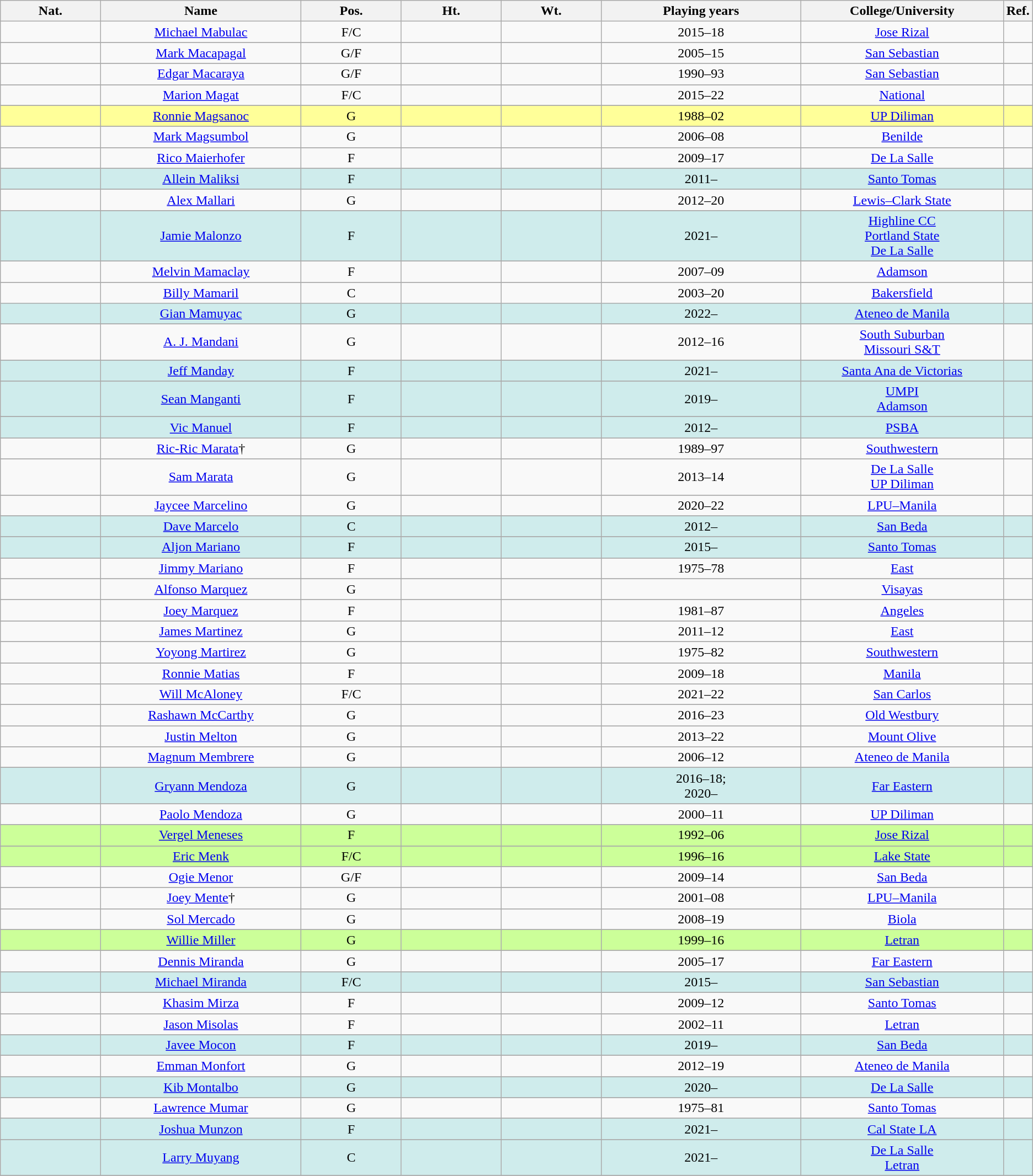<table class="wikitable" style="text-align:center;">
<tr>
<th scope="col" width="10%">Nat.</th>
<th scope="col" width="20%">Name</th>
<th scope="col" width="10%">Pos.</th>
<th scope="col" width="10%">Ht.</th>
<th scope="col" width="10%">Wt.</th>
<th scope="col" width="20%">Playing years</th>
<th scope="col" width="20%">College/University</th>
<th scope="col" width="5%">Ref.</th>
</tr>
<tr>
<td></td>
<td><a href='#'>Michael Mabulac</a></td>
<td>F/C</td>
<td></td>
<td></td>
<td>2015–18</td>
<td><a href='#'>Jose Rizal</a></td>
<td></td>
</tr>
<tr>
</tr>
<tr>
<td></td>
<td><a href='#'>Mark Macapagal</a></td>
<td>G/F</td>
<td></td>
<td></td>
<td>2005–15</td>
<td><a href='#'>San Sebastian</a></td>
<td></td>
</tr>
<tr>
</tr>
<tr>
<td></td>
<td><a href='#'>Edgar Macaraya</a></td>
<td>G/F</td>
<td></td>
<td></td>
<td>1990–93</td>
<td><a href='#'>San Sebastian</a></td>
<td></td>
</tr>
<tr>
</tr>
<tr>
<td></td>
<td><a href='#'>Marion Magat</a></td>
<td>F/C</td>
<td></td>
<td></td>
<td>2015–22</td>
<td><a href='#'>National</a></td>
<td></td>
</tr>
<tr>
</tr>
<tr align="center" bgcolor="#FFFF99" width="20">
<td></td>
<td><a href='#'>Ronnie Magsanoc</a></td>
<td>G</td>
<td></td>
<td></td>
<td>1988–02</td>
<td><a href='#'>UP Diliman</a></td>
<td></td>
</tr>
<tr>
</tr>
<tr>
<td></td>
<td><a href='#'>Mark Magsumbol</a></td>
<td>G</td>
<td></td>
<td></td>
<td>2006–08</td>
<td><a href='#'>Benilde</a></td>
<td></td>
</tr>
<tr>
</tr>
<tr>
<td></td>
<td><a href='#'>Rico Maierhofer</a></td>
<td>F</td>
<td></td>
<td></td>
<td>2009–17</td>
<td><a href='#'>De La Salle</a></td>
<td></td>
</tr>
<tr>
</tr>
<tr align="center" bgcolor="#CFECEC" width="20">
<td></td>
<td><a href='#'>Allein Maliksi</a></td>
<td>F</td>
<td></td>
<td></td>
<td>2011–</td>
<td><a href='#'>Santo Tomas</a></td>
<td></td>
</tr>
<tr>
</tr>
<tr>
<td> </td>
<td><a href='#'>Alex Mallari</a></td>
<td>G</td>
<td></td>
<td></td>
<td>2012–20</td>
<td><a href='#'>Lewis–Clark State</a></td>
<td></td>
</tr>
<tr>
</tr>
<tr align="center" bgcolor="#CFECEC" width="20">
<td> </td>
<td><a href='#'>Jamie Malonzo</a></td>
<td>F</td>
<td></td>
<td></td>
<td>2021–</td>
<td><a href='#'>Highline CC</a><br><a href='#'>Portland State</a><br><a href='#'>De La Salle</a></td>
<td></td>
</tr>
<tr>
</tr>
<tr>
<td></td>
<td><a href='#'>Melvin Mamaclay</a></td>
<td>F</td>
<td></td>
<td></td>
<td>2007–09</td>
<td><a href='#'>Adamson</a></td>
<td></td>
</tr>
<tr>
</tr>
<tr>
<td></td>
<td><a href='#'>Billy Mamaril</a></td>
<td>C</td>
<td></td>
<td></td>
<td>2003–20</td>
<td><a href='#'>Bakersfield</a></td>
<td></td>
</tr>
<tr align="center" bgcolor="#CFECEC" width="20">
<td></td>
<td><a href='#'>Gian Mamuyac</a></td>
<td>G</td>
<td></td>
<td></td>
<td>2022–</td>
<td><a href='#'>Ateneo de Manila</a></td>
<td></td>
</tr>
<tr>
</tr>
<tr>
<td> </td>
<td><a href='#'>A. J. Mandani</a></td>
<td>G</td>
<td></td>
<td></td>
<td>2012–16</td>
<td><a href='#'>South Suburban</a><br><a href='#'>Missouri S&T</a></td>
<td></td>
</tr>
<tr>
</tr>
<tr align="center" bgcolor="#CFECEC" width="20">
<td></td>
<td><a href='#'>Jeff Manday</a></td>
<td>F</td>
<td></td>
<td></td>
<td>2021–</td>
<td><a href='#'>Santa Ana de Victorias</a></td>
<td></td>
</tr>
<tr>
</tr>
<tr align="center" bgcolor="#CFECEC" width="20">
<td><br></td>
<td><a href='#'>Sean Manganti</a></td>
<td>F</td>
<td></td>
<td></td>
<td>2019–</td>
<td><a href='#'>UMPI</a><br><a href='#'>Adamson</a></td>
<td></td>
</tr>
<tr>
</tr>
<tr align="center" bgcolor="#CFECEC" width="20">
<td></td>
<td><a href='#'>Vic Manuel</a></td>
<td>F</td>
<td></td>
<td></td>
<td>2012–</td>
<td><a href='#'>PSBA</a></td>
<td></td>
</tr>
<tr>
</tr>
<tr>
<td></td>
<td><a href='#'>Ric-Ric Marata</a>†</td>
<td>G</td>
<td></td>
<td></td>
<td>1989–97</td>
<td><a href='#'>Southwestern</a></td>
<td></td>
</tr>
<tr>
</tr>
<tr>
<td></td>
<td><a href='#'>Sam Marata</a></td>
<td>G</td>
<td></td>
<td></td>
<td>2013–14</td>
<td><a href='#'>De La Salle</a><br><a href='#'>UP Diliman</a></td>
<td></td>
</tr>
<tr>
</tr>
<tr>
<td></td>
<td><a href='#'>Jaycee Marcelino</a></td>
<td>G</td>
<td></td>
<td></td>
<td>2020–22</td>
<td><a href='#'>LPU–Manila</a></td>
<td></td>
</tr>
<tr>
</tr>
<tr align="center" bgcolor="#CFECEC" width="20">
<td></td>
<td><a href='#'>Dave Marcelo</a></td>
<td>C</td>
<td></td>
<td></td>
<td>2012–</td>
<td><a href='#'>San Beda</a></td>
<td></td>
</tr>
<tr>
</tr>
<tr align="center" bgcolor="#CFECEC" width="20">
<td></td>
<td><a href='#'>Aljon Mariano</a></td>
<td>F</td>
<td></td>
<td></td>
<td>2015–</td>
<td><a href='#'>Santo Tomas</a></td>
<td></td>
</tr>
<tr>
</tr>
<tr>
<td></td>
<td><a href='#'>Jimmy Mariano</a></td>
<td>F</td>
<td></td>
<td></td>
<td>1975–78</td>
<td><a href='#'>East</a></td>
<td></td>
</tr>
<tr>
</tr>
<tr>
<td></td>
<td><a href='#'>Alfonso Marquez</a></td>
<td>G</td>
<td></td>
<td></td>
<td></td>
<td><a href='#'>Visayas</a></td>
<td></td>
</tr>
<tr>
</tr>
<tr>
<td></td>
<td><a href='#'>Joey Marquez</a></td>
<td>F</td>
<td></td>
<td></td>
<td>1981–87</td>
<td><a href='#'>Angeles</a></td>
<td></td>
</tr>
<tr>
</tr>
<tr>
<td></td>
<td><a href='#'>James Martinez</a></td>
<td>G</td>
<td></td>
<td></td>
<td>2011–12</td>
<td><a href='#'>East</a></td>
<td></td>
</tr>
<tr>
</tr>
<tr>
<td></td>
<td><a href='#'>Yoyong Martirez</a></td>
<td>G</td>
<td></td>
<td></td>
<td>1975–82</td>
<td><a href='#'>Southwestern</a></td>
<td></td>
</tr>
<tr>
</tr>
<tr>
<td></td>
<td><a href='#'>Ronnie Matias</a></td>
<td>F</td>
<td></td>
<td></td>
<td>2009–18</td>
<td><a href='#'>Manila</a></td>
<td></td>
</tr>
<tr>
</tr>
<tr>
<td> </td>
<td><a href='#'>Will McAloney</a></td>
<td>F/C</td>
<td></td>
<td></td>
<td>2021–22</td>
<td><a href='#'>San Carlos</a></td>
<td></td>
</tr>
<tr>
</tr>
<tr>
<td> </td>
<td><a href='#'>Rashawn McCarthy</a></td>
<td>G</td>
<td></td>
<td></td>
<td>2016–23</td>
<td><a href='#'>Old Westbury</a></td>
<td></td>
</tr>
<tr>
</tr>
<tr>
<td> </td>
<td><a href='#'>Justin Melton</a></td>
<td>G</td>
<td></td>
<td></td>
<td>2013–22</td>
<td><a href='#'>Mount Olive</a></td>
<td></td>
</tr>
<tr>
</tr>
<tr>
<td></td>
<td><a href='#'>Magnum Membrere</a></td>
<td>G</td>
<td></td>
<td></td>
<td>2006–12</td>
<td><a href='#'>Ateneo de Manila</a></td>
<td></td>
</tr>
<tr>
</tr>
<tr align="center" bgcolor="#CFECEC" width="20"8>
<td></td>
<td><a href='#'>Gryann Mendoza</a></td>
<td>G</td>
<td></td>
<td></td>
<td>2016–18;<br>2020–</td>
<td><a href='#'>Far Eastern</a></td>
<td></td>
</tr>
<tr>
</tr>
<tr>
<td></td>
<td><a href='#'>Paolo Mendoza</a></td>
<td>G</td>
<td></td>
<td></td>
<td>2000–11</td>
<td><a href='#'>UP Diliman</a></td>
<td></td>
</tr>
<tr>
</tr>
<tr style="background:#CCFF99; width:1em">
<td></td>
<td><a href='#'>Vergel Meneses</a></td>
<td>F</td>
<td></td>
<td></td>
<td>1992–06</td>
<td><a href='#'>Jose Rizal</a></td>
<td></td>
</tr>
<tr>
</tr>
<tr style="background:#CCFF99; width:1em">
<td> </td>
<td><a href='#'>Eric Menk</a></td>
<td>F/C</td>
<td></td>
<td></td>
<td>1996–16</td>
<td><a href='#'>Lake State</a></td>
<td></td>
</tr>
<tr>
</tr>
<tr>
<td></td>
<td><a href='#'>Ogie Menor</a></td>
<td>G/F</td>
<td></td>
<td></td>
<td>2009–14</td>
<td><a href='#'>San Beda</a></td>
<td></td>
</tr>
<tr>
</tr>
<tr>
<td></td>
<td><a href='#'>Joey Mente</a>†</td>
<td>G</td>
<td></td>
<td></td>
<td>2001–08</td>
<td><a href='#'>LPU–Manila</a></td>
<td></td>
</tr>
<tr>
</tr>
<tr>
<td> </td>
<td><a href='#'>Sol Mercado</a></td>
<td>G</td>
<td></td>
<td></td>
<td>2008–19</td>
<td><a href='#'>Biola</a></td>
<td></td>
</tr>
<tr>
</tr>
<tr style="background:#CCFF99; width:1em">
<td></td>
<td><a href='#'>Willie Miller</a></td>
<td>G</td>
<td></td>
<td></td>
<td>1999–16</td>
<td><a href='#'>Letran</a></td>
<td></td>
</tr>
<tr>
</tr>
<tr>
<td></td>
<td><a href='#'>Dennis Miranda</a></td>
<td>G</td>
<td></td>
<td></td>
<td>2005–17</td>
<td><a href='#'>Far Eastern</a></td>
<td></td>
</tr>
<tr>
</tr>
<tr align="center" bgcolor="#CFECEC" width="20">
<td></td>
<td><a href='#'>Michael Miranda</a></td>
<td>F/C</td>
<td></td>
<td></td>
<td>2015–</td>
<td><a href='#'>San Sebastian</a></td>
<td></td>
</tr>
<tr>
</tr>
<tr>
<td></td>
<td><a href='#'>Khasim Mirza</a></td>
<td>F</td>
<td></td>
<td></td>
<td>2009–12</td>
<td><a href='#'>Santo Tomas</a></td>
<td></td>
</tr>
<tr>
</tr>
<tr>
<td></td>
<td><a href='#'>Jason Misolas</a></td>
<td>F</td>
<td></td>
<td></td>
<td>2002–11</td>
<td><a href='#'>Letran</a></td>
<td></td>
</tr>
<tr>
</tr>
<tr align="center" bgcolor="#CFECEC" width="20">
<td></td>
<td><a href='#'>Javee Mocon</a></td>
<td>F</td>
<td></td>
<td></td>
<td>2019–</td>
<td><a href='#'>San Beda</a></td>
<td></td>
</tr>
<tr>
</tr>
<tr>
<td></td>
<td><a href='#'>Emman Monfort</a></td>
<td>G</td>
<td></td>
<td></td>
<td>2012–19</td>
<td><a href='#'>Ateneo de Manila</a></td>
<td></td>
</tr>
<tr>
</tr>
<tr align="center" bgcolor="#CFECEC" width="20">
<td></td>
<td><a href='#'>Kib Montalbo</a></td>
<td>G</td>
<td></td>
<td></td>
<td>2020–</td>
<td><a href='#'>De La Salle</a></td>
<td></td>
</tr>
<tr>
</tr>
<tr>
<td></td>
<td><a href='#'>Lawrence Mumar</a></td>
<td>G</td>
<td></td>
<td></td>
<td>1975–81</td>
<td><a href='#'>Santo Tomas</a></td>
<td></td>
</tr>
<tr>
</tr>
<tr align="center" bgcolor="#CFECEC" width="20">
<td>  </td>
<td><a href='#'>Joshua Munzon</a></td>
<td>F</td>
<td></td>
<td></td>
<td>2021–</td>
<td><a href='#'>Cal State LA</a></td>
<td></td>
</tr>
<tr>
</tr>
<tr align="center" bgcolor="#CFECEC" width="20">
<td></td>
<td><a href='#'>Larry Muyang</a></td>
<td>C</td>
<td></td>
<td></td>
<td>2021–</td>
<td><a href='#'>De La Salle</a><br><a href='#'>Letran</a></td>
<td></td>
</tr>
<tr>
</tr>
</table>
